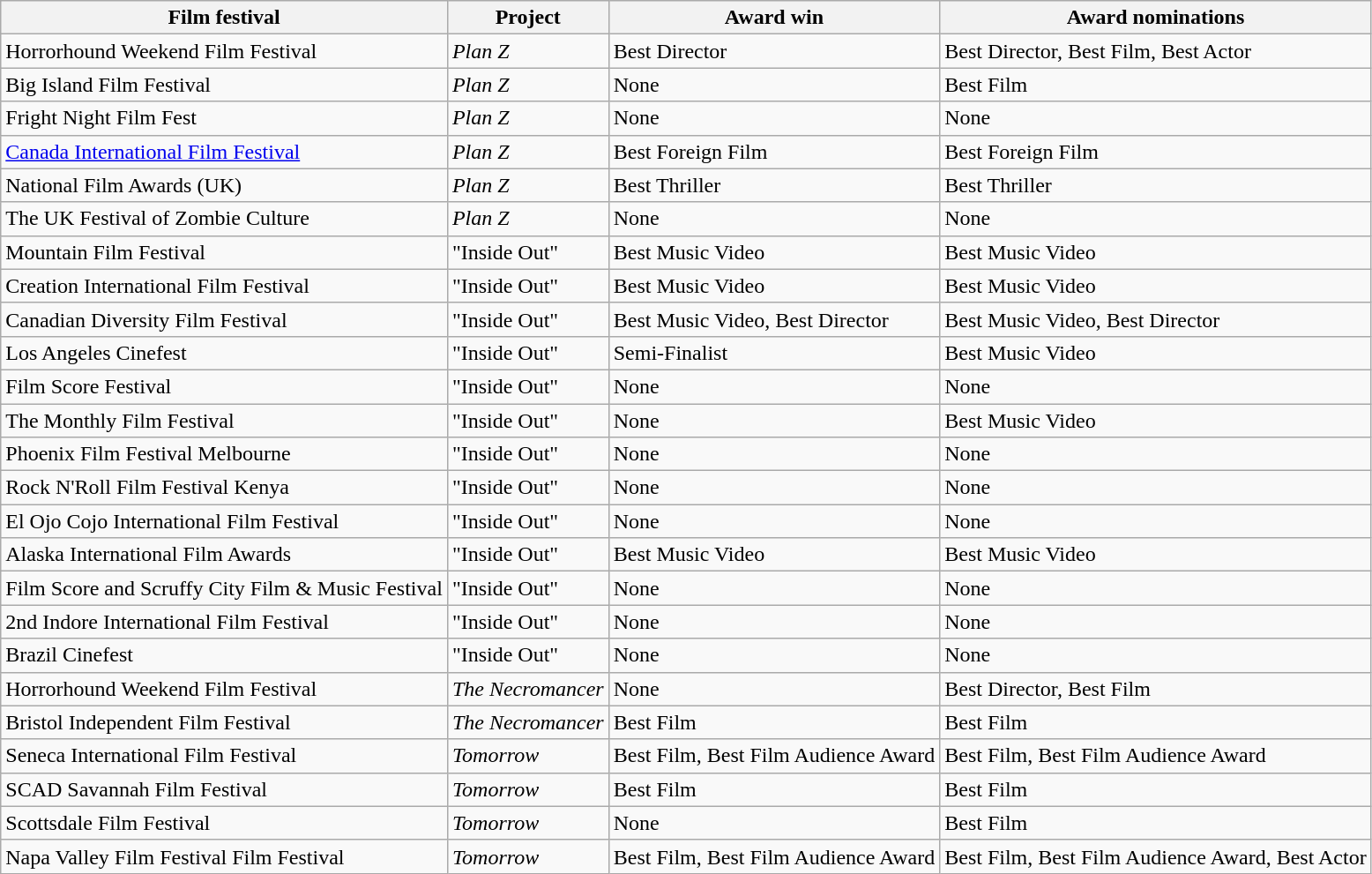<table class="wikitable">
<tr>
<th>Film festival</th>
<th>Project</th>
<th>Award win</th>
<th>Award nominations</th>
</tr>
<tr>
<td>Horrorhound Weekend Film Festival</td>
<td><em>Plan Z</em></td>
<td>Best Director</td>
<td>Best Director, Best Film, Best Actor</td>
</tr>
<tr>
<td>Big Island Film Festival</td>
<td><em>Plan Z</em></td>
<td>None</td>
<td>Best Film</td>
</tr>
<tr>
<td>Fright Night Film Fest</td>
<td><em>Plan Z</em></td>
<td>None</td>
<td>None</td>
</tr>
<tr>
<td><a href='#'>Canada International Film Festival</a></td>
<td><em>Plan Z</em></td>
<td>Best Foreign Film</td>
<td>Best Foreign Film</td>
</tr>
<tr>
<td>National Film Awards (UK)</td>
<td><em>Plan Z</em></td>
<td>Best Thriller</td>
<td>Best Thriller</td>
</tr>
<tr>
<td>The UK Festival of Zombie Culture</td>
<td><em>Plan Z</em></td>
<td>None</td>
<td>None</td>
</tr>
<tr>
<td>Mountain Film Festival</td>
<td>"Inside Out"</td>
<td>Best Music Video</td>
<td>Best Music Video</td>
</tr>
<tr>
<td>Creation International Film Festival</td>
<td>"Inside Out"</td>
<td>Best Music Video</td>
<td>Best Music Video</td>
</tr>
<tr>
<td>Canadian Diversity Film Festival</td>
<td>"Inside Out"</td>
<td>Best Music Video, Best Director</td>
<td>Best Music Video, Best Director</td>
</tr>
<tr>
<td>Los Angeles Cinefest</td>
<td>"Inside Out"</td>
<td>Semi-Finalist</td>
<td>Best Music Video</td>
</tr>
<tr>
<td>Film Score Festival</td>
<td>"Inside Out"</td>
<td>None</td>
<td>None</td>
</tr>
<tr>
<td>The Monthly Film Festival</td>
<td>"Inside Out"</td>
<td>None</td>
<td>Best Music Video</td>
</tr>
<tr>
<td>Phoenix Film Festival Melbourne</td>
<td>"Inside Out"</td>
<td>None</td>
<td>None</td>
</tr>
<tr>
<td>Rock N'Roll Film Festival Kenya</td>
<td>"Inside Out"</td>
<td>None</td>
<td>None</td>
</tr>
<tr>
<td>El Ojo Cojo International Film Festival</td>
<td>"Inside Out"</td>
<td>None</td>
<td>None</td>
</tr>
<tr>
<td>Alaska International Film Awards</td>
<td>"Inside Out"</td>
<td>Best Music Video</td>
<td>Best Music Video</td>
</tr>
<tr>
<td>Film Score and Scruffy City Film & Music Festival</td>
<td>"Inside Out"</td>
<td>None</td>
<td>None</td>
</tr>
<tr>
<td>2nd Indore International Film Festival</td>
<td>"Inside Out"</td>
<td>None</td>
<td>None</td>
</tr>
<tr>
<td>Brazil Cinefest</td>
<td>"Inside Out"</td>
<td>None</td>
<td>None</td>
</tr>
<tr>
<td>Horrorhound Weekend Film Festival</td>
<td><em>The Necromancer</em></td>
<td>None</td>
<td>Best Director, Best Film</td>
</tr>
<tr>
<td>Bristol Independent Film Festival</td>
<td><em>The Necromancer</em></td>
<td>Best Film</td>
<td>Best Film</td>
</tr>
<tr>
<td>Seneca International Film Festival</td>
<td><em>Tomorrow</em></td>
<td>Best Film, Best Film Audience Award</td>
<td>Best Film, Best Film Audience Award</td>
</tr>
<tr>
<td>SCAD Savannah Film Festival</td>
<td><em>Tomorrow</em></td>
<td>Best Film</td>
<td>Best Film</td>
</tr>
<tr>
<td>Scottsdale Film Festival</td>
<td><em>Tomorrow</em></td>
<td>None</td>
<td>Best Film</td>
</tr>
<tr>
<td>Napa Valley Film Festival Film Festival</td>
<td><em>Tomorrow</em></td>
<td>Best Film, Best Film Audience Award</td>
<td>Best Film, Best Film Audience Award, Best Actor</td>
</tr>
</table>
